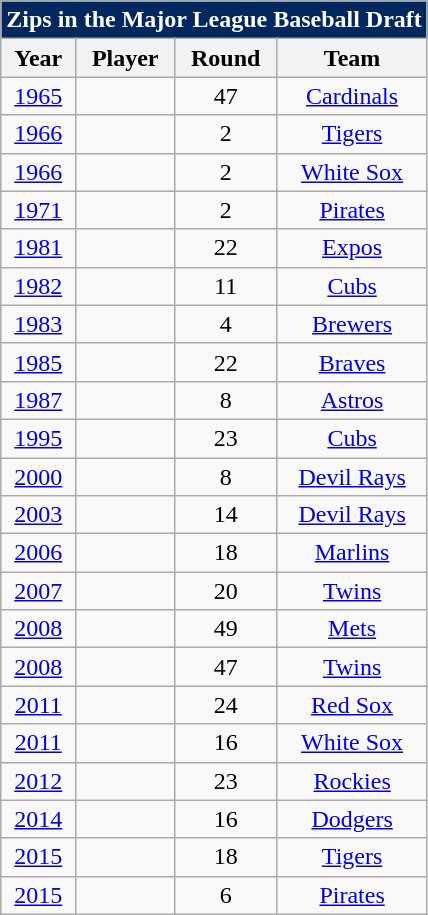<table class="wikitable sortable collapsible nowrap" style="text-align:center">
<tr>
<th colspan=4 style="background:#00285E; color:#FFFFFF">Zips in the Major League Baseball Draft</th>
</tr>
<tr>
<th>Year</th>
<th>Player</th>
<th>Round</th>
<th>Team</th>
</tr>
<tr>
<td><a href='#'>1965</a></td>
<td></td>
<td>47</td>
<td><a href='#'>Cardinals</a></td>
</tr>
<tr>
<td><a href='#'>1966</a></td>
<td></td>
<td>2</td>
<td><a href='#'>Tigers</a></td>
</tr>
<tr>
<td><a href='#'>1966</a></td>
<td></td>
<td>2</td>
<td><a href='#'>White Sox</a></td>
</tr>
<tr>
<td><a href='#'>1971</a></td>
<td></td>
<td>2</td>
<td><a href='#'>Pirates</a></td>
</tr>
<tr>
<td><a href='#'>1981</a></td>
<td></td>
<td>22</td>
<td><a href='#'>Expos</a></td>
</tr>
<tr>
<td><a href='#'>1982</a></td>
<td></td>
<td>11</td>
<td><a href='#'>Cubs</a></td>
</tr>
<tr>
<td><a href='#'>1983</a></td>
<td></td>
<td>4</td>
<td><a href='#'>Brewers</a></td>
</tr>
<tr>
<td><a href='#'>1985</a></td>
<td></td>
<td>22</td>
<td><a href='#'>Braves</a></td>
</tr>
<tr>
<td><a href='#'>1987</a></td>
<td></td>
<td>8</td>
<td><a href='#'>Astros</a></td>
</tr>
<tr>
<td><a href='#'>1995</a></td>
<td></td>
<td>23</td>
<td><a href='#'>Cubs</a></td>
</tr>
<tr>
<td><a href='#'>2000</a></td>
<td></td>
<td>8</td>
<td><a href='#'>Devil Rays</a></td>
</tr>
<tr>
<td><a href='#'>2003</a></td>
<td></td>
<td>14</td>
<td><a href='#'>Devil Rays</a></td>
</tr>
<tr>
<td><a href='#'>2006</a></td>
<td></td>
<td>18</td>
<td><a href='#'>Marlins</a></td>
</tr>
<tr>
<td><a href='#'>2007</a></td>
<td></td>
<td>20</td>
<td><a href='#'>Twins</a></td>
</tr>
<tr>
<td><a href='#'>2008</a></td>
<td></td>
<td>49</td>
<td><a href='#'>Mets</a></td>
</tr>
<tr>
<td><a href='#'>2008</a></td>
<td></td>
<td>47</td>
<td><a href='#'>Twins</a></td>
</tr>
<tr>
<td><a href='#'>2011</a></td>
<td></td>
<td>24</td>
<td><a href='#'>Red Sox</a></td>
</tr>
<tr>
<td><a href='#'>2011</a></td>
<td></td>
<td>16</td>
<td><a href='#'>White Sox</a></td>
</tr>
<tr>
<td><a href='#'>2012</a></td>
<td></td>
<td>23</td>
<td><a href='#'>Rockies</a></td>
</tr>
<tr>
<td><a href='#'>2014</a></td>
<td></td>
<td>16</td>
<td><a href='#'>Dodgers</a></td>
</tr>
<tr>
<td><a href='#'>2015</a></td>
<td></td>
<td>18</td>
<td><a href='#'>Tigers</a></td>
</tr>
<tr>
<td><a href='#'>2015</a></td>
<td></td>
<td>6</td>
<td><a href='#'>Pirates</a></td>
</tr>
</table>
